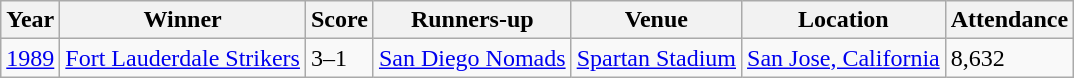<table class="wikitable">
<tr>
<th>Year</th>
<th>Winner</th>
<th>Score</th>
<th>Runners-up</th>
<th>Venue</th>
<th>Location</th>
<th>Attendance</th>
</tr>
<tr>
<td><a href='#'>1989</a></td>
<td><a href='#'>Fort Lauderdale Strikers</a></td>
<td>3–1</td>
<td><a href='#'>San Diego Nomads</a></td>
<td><a href='#'>Spartan Stadium</a></td>
<td><a href='#'>San Jose, California</a></td>
<td>8,632</td>
</tr>
</table>
